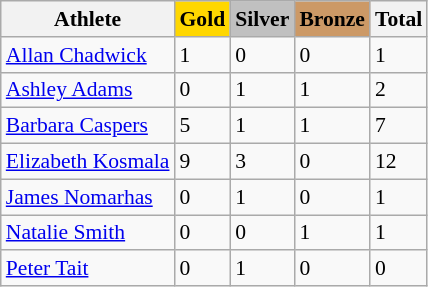<table class="wikitable sortable" style="font-size:90%">
<tr>
<th>Athlete</th>
<td align=center bgcolor="gold"><strong>Gold</strong></td>
<td align=center bgcolor="silver"><strong>Silver</strong></td>
<td align=center bgcolor="CC9966"><strong>Bronze</strong></td>
<th>Total</th>
</tr>
<tr>
<td><a href='#'>Allan Chadwick</a></td>
<td>1</td>
<td>0</td>
<td>0</td>
<td>1</td>
</tr>
<tr>
<td><a href='#'>Ashley Adams</a></td>
<td>0</td>
<td>1</td>
<td>1</td>
<td>2</td>
</tr>
<tr>
<td><a href='#'>Barbara Caspers</a></td>
<td>5</td>
<td>1</td>
<td>1</td>
<td>7</td>
</tr>
<tr>
<td><a href='#'>Elizabeth Kosmala</a></td>
<td>9</td>
<td>3</td>
<td>0</td>
<td>12</td>
</tr>
<tr>
<td><a href='#'>James Nomarhas</a></td>
<td>0</td>
<td>1</td>
<td>0</td>
<td>1</td>
</tr>
<tr>
<td><a href='#'>Natalie Smith</a></td>
<td>0</td>
<td>0</td>
<td>1</td>
<td>1</td>
</tr>
<tr>
<td><a href='#'>Peter Tait</a></td>
<td>0</td>
<td>1</td>
<td>0</td>
<td>0</td>
</tr>
</table>
